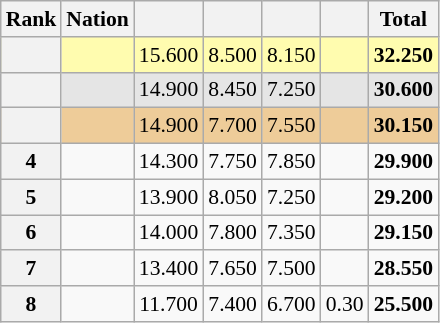<table class="wikitable sortable" style="text-align:center; font-size:90%">
<tr>
<th scope="col">Rank</th>
<th scope="col">Nation</th>
<th scope="col"></th>
<th></th>
<th scope="col"></th>
<th scope="col"></th>
<th scope="col">Total</th>
</tr>
<tr bgcolor=fffcaf>
<th scope="row"></th>
<td style="text-align:left"></td>
<td>15.600</td>
<td>8.500</td>
<td>8.150</td>
<td></td>
<td><strong>32.250</strong></td>
</tr>
<tr bgcolor=e5e5e5>
<th scope="row"></th>
<td style="text-align:left"></td>
<td>14.900</td>
<td>8.450</td>
<td>7.250</td>
<td></td>
<td><strong>30.600</strong></td>
</tr>
<tr bgcolor=eecc99>
<th scope="row"></th>
<td style="text-align:left"></td>
<td>14.900</td>
<td>7.700</td>
<td>7.550</td>
<td></td>
<td><strong>30.150</strong></td>
</tr>
<tr>
<th scope="row">4</th>
<td style="text-align:left"></td>
<td>14.300</td>
<td>7.750</td>
<td>7.850</td>
<td></td>
<td><strong>29.900</strong></td>
</tr>
<tr>
<th scope="row">5</th>
<td style="text-align:left"></td>
<td>13.900</td>
<td>8.050</td>
<td>7.250</td>
<td></td>
<td><strong>29.200</strong></td>
</tr>
<tr>
<th scope="row">6</th>
<td style="text-align:left"></td>
<td>14.000</td>
<td>7.800</td>
<td>7.350</td>
<td></td>
<td><strong>29.150</strong></td>
</tr>
<tr>
<th scope="row">7</th>
<td style="text-align:left"></td>
<td>13.400</td>
<td>7.650</td>
<td>7.500</td>
<td></td>
<td><strong>28.550</strong></td>
</tr>
<tr>
<th scope="row">8</th>
<td style="text-align:left"></td>
<td>11.700</td>
<td>7.400</td>
<td>6.700</td>
<td>0.30</td>
<td><strong>25.500</strong></td>
</tr>
</table>
